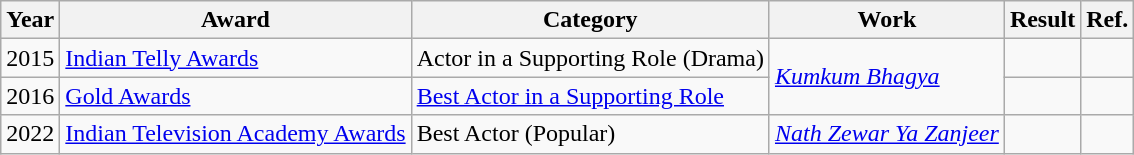<table class="wikitable">
<tr>
<th>Year</th>
<th>Award</th>
<th>Category</th>
<th>Work</th>
<th>Result</th>
<th>Ref.</th>
</tr>
<tr>
<td>2015</td>
<td><a href='#'>Indian Telly Awards</a></td>
<td>Actor in a Supporting Role (Drama)</td>
<td rowspan="2"><em><a href='#'>Kumkum Bhagya</a></em></td>
<td></td>
<td></td>
</tr>
<tr>
<td>2016</td>
<td><a href='#'>Gold Awards</a></td>
<td><a href='#'>Best Actor in a Supporting Role</a></td>
<td></td>
<td></td>
</tr>
<tr>
<td>2022</td>
<td><a href='#'>Indian Television Academy Awards</a></td>
<td>Best Actor (Popular)</td>
<td><em><a href='#'>Nath Zewar Ya Zanjeer</a></em></td>
<td></td>
<td></td>
</tr>
</table>
